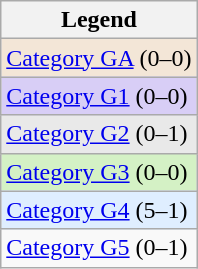<table class="sortable wikitable">
<tr>
<th>Legend</th>
</tr>
<tr bgcolor="F3E6D7">
<td><a href='#'>Category GA</a> (0–0)</td>
</tr>
<tr bgcolor="d8cef6">
<td><a href='#'>Category G1</a> (0–0)</td>
</tr>
<tr bgcolor="e9e9e9">
<td><a href='#'>Category G2</a> (0–1)</td>
</tr>
<tr bgcolor="D4F1C5">
<td><a href='#'>Category G3</a> (0–0)</td>
</tr>
<tr bgcolor="dfeeff">
<td><a href='#'>Category G4</a> (5–1)</td>
</tr>
<tr>
<td><a href='#'>Category G5</a> (0–1)</td>
</tr>
</table>
